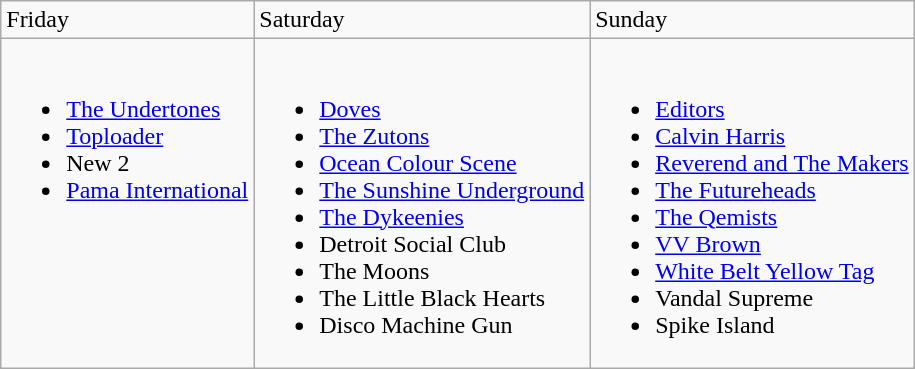<table class="wikitable">
<tr>
<td>Friday</td>
<td>Saturday</td>
<td>Sunday</td>
</tr>
<tr valign="top">
<td><br><ul><li><a href='#'>The Undertones</a></li><li><a href='#'>Toploader</a></li><li>New 2</li><li><a href='#'>Pama International</a></li></ul></td>
<td><br><ul><li><a href='#'>Doves</a></li><li><a href='#'>The Zutons</a></li><li><a href='#'>Ocean Colour Scene</a></li><li><a href='#'>The Sunshine Underground</a></li><li><a href='#'>The Dykeenies</a></li><li>Detroit Social Club</li><li>The Moons</li><li>The Little Black Hearts</li><li>Disco Machine Gun</li></ul></td>
<td><br><ul><li><a href='#'>Editors</a></li><li><a href='#'>Calvin Harris</a></li><li><a href='#'>Reverend and The Makers</a></li><li><a href='#'>The Futureheads</a></li><li><a href='#'>The Qemists</a></li><li><a href='#'>VV Brown</a></li><li><a href='#'>White Belt Yellow Tag</a></li><li>Vandal Supreme</li><li>Spike Island </li></ul></td>
</tr>
</table>
